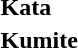<table>
<tr>
<td><strong>Kata</strong></td>
<td></td>
<td></td>
<td></td>
</tr>
<tr>
<td><strong>Kumite</strong></td>
<td></td>
<td></td>
<td> <br> </td>
</tr>
</table>
